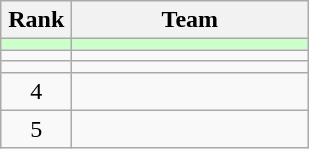<table class=wikitable style="text-align:center">
<tr>
<th width=40>Rank</th>
<th width=150>Team</th>
</tr>
<tr bgcolor=ccffcc>
<td></td>
<td align=left></td>
</tr>
<tr>
<td></td>
<td align=left></td>
</tr>
<tr>
<td></td>
<td align=left></td>
</tr>
<tr>
<td>4</td>
<td align=left></td>
</tr>
<tr>
<td>5</td>
<td align=left></td>
</tr>
</table>
